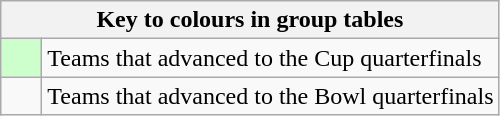<table class="wikitable" style="text-align: center;">
<tr>
<th colspan=2>Key to colours in group tables</th>
</tr>
<tr>
<td style="background:#cfc; width:20px;"></td>
<td align=left>Teams that advanced to the Cup quarterfinals</td>
</tr>
<tr>
<td></td>
<td align=left>Teams that advanced to the Bowl quarterfinals</td>
</tr>
</table>
